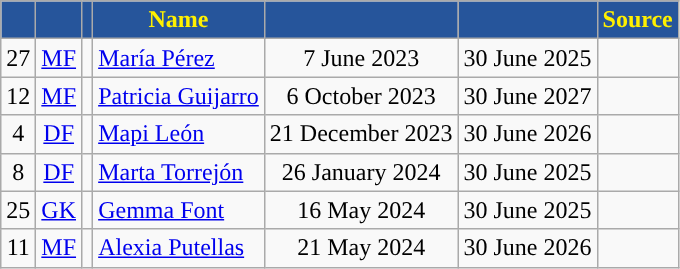<table class="wikitable">
<tr>
<th style="background:#26559B; color:#FFF000; "></th>
<th style="background:#26559B; color:#FFF000; "></th>
<th style="background:#26559B; color:#FFF000; "></th>
<th style="background:#26559B; color:#FFF000; "><strong>Name</strong></th>
<th style="background:#26559B; color:#FFF000; "></th>
<th style="background:#26559B; color:#FFF000; "></th>
<th style="background:#26559B; color:#FFF000; "><strong>Source</strong></th>
</tr>
<tr>
<td style="text-align:center;">27</td>
<td style="text-align:center;"><a href='#'>MF</a></td>
<td style="text-align:center;"></td>
<td><a href='#'>María Pérez</a></td>
<td style="text-align:center;">7 June 2023</td>
<td>30 June 2025</td>
<td style="text-align:center;"></td>
</tr>
<tr>
<td style="text-align:center;">12</td>
<td style="text-align:center;"><a href='#'>MF</a></td>
<td style="text-align:center;"></td>
<td><a href='#'>Patricia Guijarro</a></td>
<td style="text-align:center;">6 October 2023</td>
<td>30 June 2027</td>
<td style="text-align:center;"></td>
</tr>
<tr>
<td style="text-align:center;">4</td>
<td style="text-align:center;"><a href='#'>DF</a></td>
<td style="text-align:center;"></td>
<td><a href='#'>Mapi León</a></td>
<td style="text-align:center;">21 December 2023</td>
<td>30 June 2026</td>
<td style="text-align:center;"></td>
</tr>
<tr>
<td style="text-align:center;">8</td>
<td style="text-align:center;"><a href='#'>DF</a></td>
<td style="text-align:center;"></td>
<td><a href='#'>Marta Torrejón</a></td>
<td style="text-align:center;">26 January 2024</td>
<td>30 June 2025</td>
<td style="text-align:center;"></td>
</tr>
<tr>
<td style="text-align:center;">25</td>
<td style="text-align:center;"><a href='#'>GK</a></td>
<td style="text-align:center;"></td>
<td><a href='#'>Gemma Font</a></td>
<td style="text-align:center;">16 May 2024</td>
<td>30 June 2025</td>
<td style="text-align:center;"></td>
</tr>
<tr>
<td style="text-align:center;">11</td>
<td style="text-align:center;"><a href='#'>MF</a></td>
<td style="text-align:center;"></td>
<td><a href='#'>Alexia Putellas</a></td>
<td style="text-align:center;">21 May 2024</td>
<td>30 June 2026</td>
<td style="text-align:center;"></td>
</tr>
</table>
